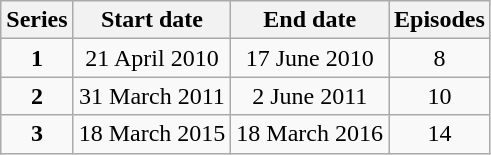<table class="wikitable" style="text-align:center;">
<tr>
<th>Series</th>
<th>Start date</th>
<th>End date</th>
<th>Episodes</th>
</tr>
<tr>
<td><strong>1</strong></td>
<td>21 April 2010</td>
<td>17 June 2010</td>
<td>8</td>
</tr>
<tr>
<td><strong>2</strong></td>
<td>31 March 2011</td>
<td>2 June 2011</td>
<td>10</td>
</tr>
<tr>
<td><strong>3</strong></td>
<td>18 March 2015</td>
<td>18 March 2016</td>
<td>14</td>
</tr>
</table>
